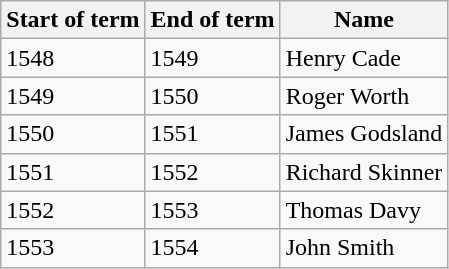<table class="wikitable mw-collapsible mw-collapsed">
<tr>
<th>Start of term</th>
<th>End of term</th>
<th>Name</th>
</tr>
<tr>
<td>1548</td>
<td>1549</td>
<td>Henry Cade</td>
</tr>
<tr>
<td>1549</td>
<td>1550</td>
<td>Roger Worth</td>
</tr>
<tr>
<td>1550</td>
<td>1551</td>
<td>James Godsland</td>
</tr>
<tr>
<td>1551</td>
<td>1552</td>
<td>Richard Skinner</td>
</tr>
<tr>
<td>1552</td>
<td>1553</td>
<td>Thomas Davy</td>
</tr>
<tr>
<td>1553</td>
<td>1554</td>
<td>John Smith</td>
</tr>
</table>
